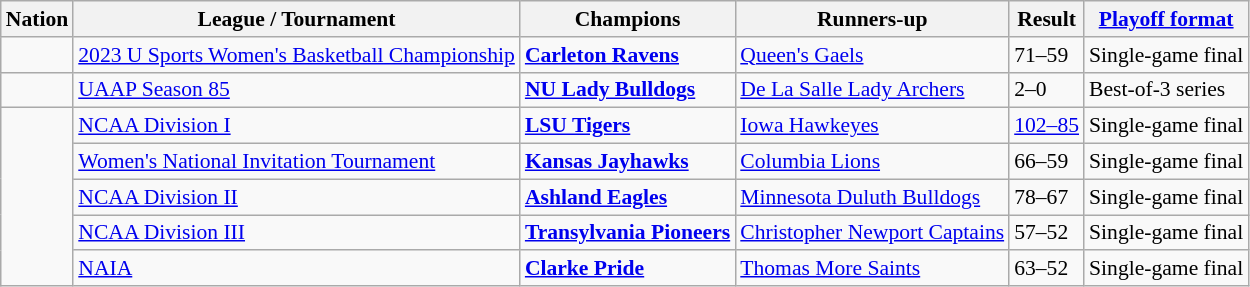<table class="wikitable" style="font-size:90%;">
<tr>
<th>Nation</th>
<th>League / Tournament</th>
<th>Champions</th>
<th>Runners-up</th>
<th>Result</th>
<th><a href='#'>Playoff format</a></th>
</tr>
<tr>
<td></td>
<td><a href='#'>2023 U Sports Women's Basketball Championship</a></td>
<td><strong><a href='#'>Carleton Ravens</a></strong></td>
<td><a href='#'>Queen's Gaels</a></td>
<td>71–59</td>
<td>Single-game final</td>
</tr>
<tr>
<td></td>
<td><a href='#'>UAAP Season 85</a></td>
<td><strong><a href='#'>NU Lady Bulldogs</a></strong></td>
<td><a href='#'>De La Salle Lady Archers</a></td>
<td>2–0</td>
<td>Best-of-3 series</td>
</tr>
<tr>
<td rowspan=5></td>
<td><a href='#'>NCAA Division I</a></td>
<td><strong><a href='#'>LSU Tigers</a></strong></td>
<td><a href='#'>Iowa Hawkeyes</a></td>
<td><a href='#'>102–85</a></td>
<td>Single-game final</td>
</tr>
<tr>
<td><a href='#'>Women's National Invitation Tournament</a></td>
<td><strong><a href='#'>Kansas Jayhawks</a></strong></td>
<td><a href='#'>Columbia Lions</a></td>
<td>66–59</td>
<td>Single-game final</td>
</tr>
<tr>
<td><a href='#'>NCAA Division II</a></td>
<td><strong><a href='#'>Ashland Eagles</a></strong></td>
<td><a href='#'>Minnesota Duluth Bulldogs</a></td>
<td>78–67</td>
<td>Single-game final</td>
</tr>
<tr>
<td><a href='#'>NCAA Division III</a></td>
<td><strong><a href='#'>Transylvania Pioneers</a></strong></td>
<td><a href='#'>Christopher Newport Captains</a></td>
<td>57–52</td>
<td>Single-game final</td>
</tr>
<tr>
<td><a href='#'>NAIA</a></td>
<td><strong><a href='#'>Clarke Pride</a></strong></td>
<td><a href='#'>Thomas More Saints</a></td>
<td>63–52</td>
<td>Single-game final</td>
</tr>
</table>
